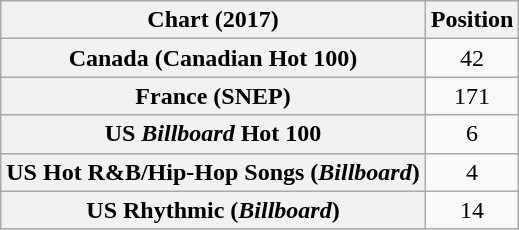<table class="wikitable sortable plainrowheaders" style="text-align:center">
<tr>
<th scope="col">Chart (2017)</th>
<th scope="col">Position</th>
</tr>
<tr>
<th scope="row">Canada (Canadian Hot 100)</th>
<td>42</td>
</tr>
<tr>
<th scope="row">France (SNEP)</th>
<td>171</td>
</tr>
<tr>
<th scope="row">US <em>Billboard</em> Hot 100</th>
<td>6</td>
</tr>
<tr>
<th scope="row">US Hot R&B/Hip-Hop Songs (<em>Billboard</em>)</th>
<td>4</td>
</tr>
<tr>
<th scope="row">US Rhythmic (<em>Billboard</em>)</th>
<td>14</td>
</tr>
</table>
